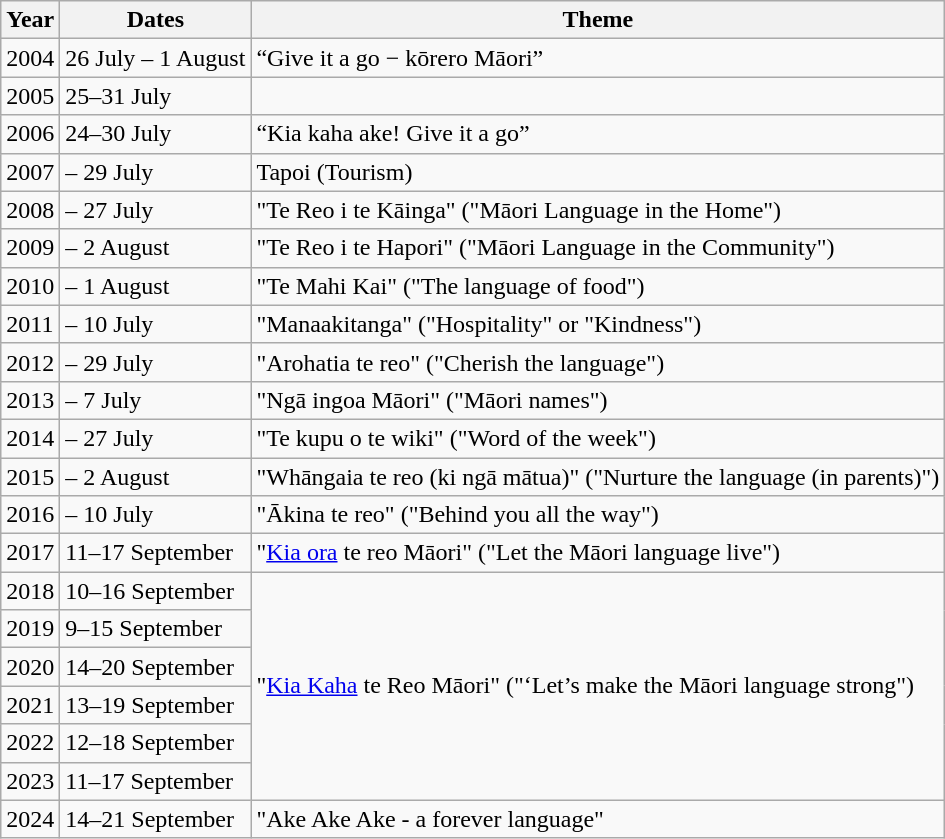<table class="wikitable sortable">
<tr>
<th>Year</th>
<th>Dates</th>
<th>Theme</th>
</tr>
<tr>
<td>2004</td>
<td>26 July – 1 August</td>
<td>“Give it a go − kōrero Māori”</td>
</tr>
<tr>
<td>2005</td>
<td>25–31 July</td>
<td></td>
</tr>
<tr>
<td>2006</td>
<td>24–30 July</td>
<td>“Kia kaha ake! Give it a go”</td>
</tr>
<tr>
<td>2007</td>
<td> – 29 July</td>
<td>Tapoi (Tourism)</td>
</tr>
<tr>
<td>2008</td>
<td> – 27 July</td>
<td>"Te Reo i te Kāinga" ("Māori Language in the Home")</td>
</tr>
<tr>
<td>2009</td>
<td> – 2 August</td>
<td>"Te Reo i te Hapori" ("Māori Language in the Community")</td>
</tr>
<tr>
<td>2010</td>
<td> – 1 August</td>
<td>"Te Mahi Kai" ("The language of food")</td>
</tr>
<tr>
<td>2011</td>
<td> – 10 July</td>
<td>"Manaakitanga" ("Hospitality" or "Kindness")</td>
</tr>
<tr>
<td>2012</td>
<td> – 29 July</td>
<td>"Arohatia te reo" ("Cherish the language")</td>
</tr>
<tr>
<td>2013</td>
<td> – 7 July</td>
<td>"Ngā ingoa Māori" ("Māori names")</td>
</tr>
<tr>
<td>2014</td>
<td> – 27 July</td>
<td>"Te kupu o te wiki" ("Word of the week")</td>
</tr>
<tr>
<td>2015</td>
<td> – 2 August</td>
<td>"Whāngaia te reo (ki ngā mātua)" ("Nurture the language (in parents)")</td>
</tr>
<tr>
<td>2016</td>
<td> – 10 July</td>
<td>"Ākina te reo" ("Behind you all the way")</td>
</tr>
<tr>
<td>2017</td>
<td>11–17 September</td>
<td>"<a href='#'>Kia ora</a> te reo Māori" ("Let the Māori language live")</td>
</tr>
<tr>
<td>2018</td>
<td>10–16 September</td>
<td rowspan="6">"<a href='#'>Kia Kaha</a> te Reo Māori" ("‘Let’s make the Māori language strong")</td>
</tr>
<tr>
<td>2019</td>
<td>9–15 September</td>
</tr>
<tr>
<td>2020</td>
<td>14–20 September</td>
</tr>
<tr>
<td>2021</td>
<td>13–19 September</td>
</tr>
<tr>
<td>2022</td>
<td>12–18 September</td>
</tr>
<tr>
<td>2023</td>
<td>11–17 September</td>
</tr>
<tr>
<td>2024</td>
<td>14–21 September</td>
<td>"Ake Ake Ake - a forever language" </td>
</tr>
</table>
